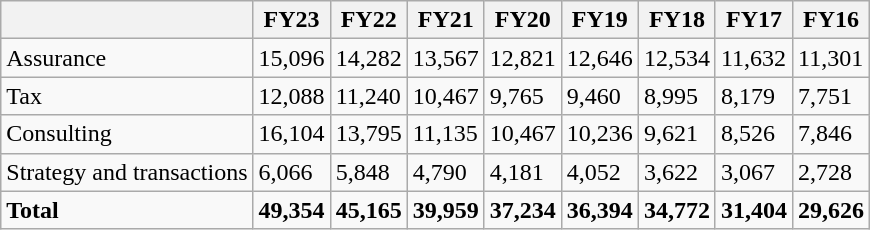<table class="wikitable">
<tr>
<th></th>
<th>FY23</th>
<th>FY22</th>
<th>FY21</th>
<th>FY20</th>
<th>FY19</th>
<th>FY18</th>
<th>FY17</th>
<th>FY16</th>
</tr>
<tr>
<td>Assurance</td>
<td>15,096</td>
<td>14,282</td>
<td>13,567</td>
<td>12,821</td>
<td>12,646</td>
<td>12,534</td>
<td>11,632</td>
<td>11,301</td>
</tr>
<tr>
<td>Tax</td>
<td>12,088</td>
<td>11,240</td>
<td>10,467</td>
<td>9,765</td>
<td>9,460</td>
<td>8,995</td>
<td>8,179</td>
<td>7,751</td>
</tr>
<tr>
<td>Consulting</td>
<td>16,104</td>
<td>13,795</td>
<td>11,135</td>
<td>10,467</td>
<td>10,236</td>
<td>9,621</td>
<td>8,526</td>
<td>7,846</td>
</tr>
<tr>
<td>Strategy and transactions</td>
<td>6,066</td>
<td>5,848</td>
<td>4,790</td>
<td>4,181</td>
<td>4,052</td>
<td>3,622</td>
<td>3,067</td>
<td>2,728</td>
</tr>
<tr>
<td><strong>Total</strong></td>
<td><strong>49,354</strong></td>
<td><strong>45,165</strong></td>
<td><strong>39,959</strong></td>
<td><strong>37,234</strong></td>
<td><strong>36,394</strong></td>
<td><strong>34,772</strong></td>
<td><strong>31,404</strong></td>
<td><strong>29,626</strong></td>
</tr>
</table>
